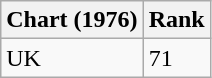<table class="wikitable sortable">
<tr>
<th>Chart (1976)</th>
<th>Rank</th>
</tr>
<tr>
<td>UK</td>
<td>71</td>
</tr>
</table>
